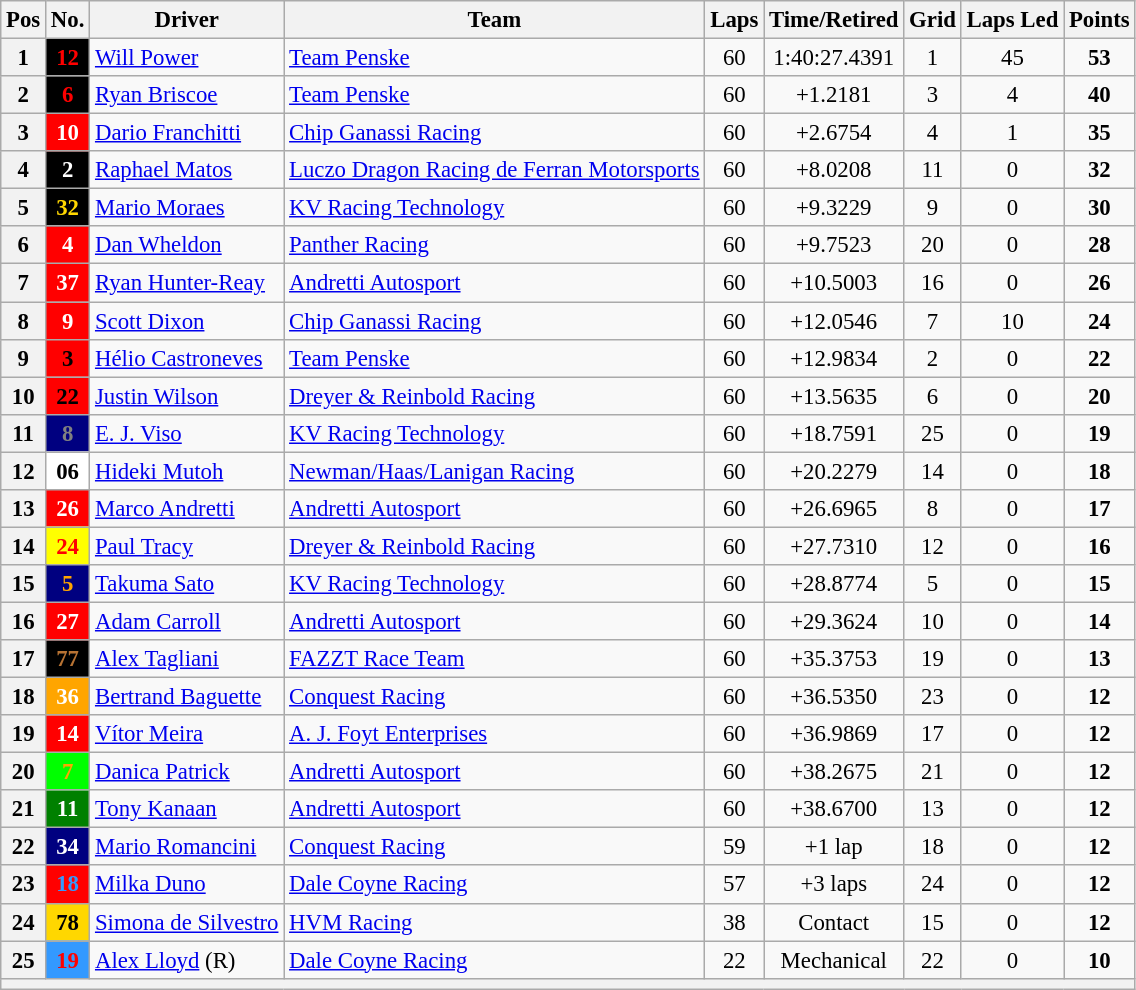<table class="wikitable" style="font-size:95%;text-align:center">
<tr>
<th>Pos</th>
<th>No.</th>
<th>Driver</th>
<th>Team</th>
<th>Laps</th>
<th>Time/Retired</th>
<th>Grid</th>
<th>Laps Led</th>
<th>Points</th>
</tr>
<tr>
<th>1</th>
<td style="background:black; color:red;"><strong>12</strong></td>
<td align=left> <a href='#'>Will Power</a></td>
<td align=left><a href='#'>Team Penske</a></td>
<td>60</td>
<td>1:40:27.4391</td>
<td>1</td>
<td>45</td>
<td><strong>53</strong></td>
</tr>
<tr>
<th>2</th>
<td style="background:black; color:red;"><strong>6</strong></td>
<td align=left> <a href='#'>Ryan Briscoe</a></td>
<td align=left><a href='#'>Team Penske</a></td>
<td>60</td>
<td>+1.2181</td>
<td>3</td>
<td>4</td>
<td><strong>40</strong></td>
</tr>
<tr>
<th>3</th>
<td style="background:red; color:white;"><strong>10</strong></td>
<td align=left> <a href='#'>Dario Franchitti</a></td>
<td align=left><a href='#'>Chip Ganassi Racing</a></td>
<td>60</td>
<td>+2.6754</td>
<td>4</td>
<td>1</td>
<td><strong>35</strong></td>
</tr>
<tr>
<th>4</th>
<td style="background:black; color:white;"><strong>2</strong></td>
<td align=left> <a href='#'>Raphael Matos</a></td>
<td align=left><a href='#'>Luczo Dragon Racing de Ferran Motorsports</a></td>
<td>60</td>
<td>+8.0208</td>
<td>11</td>
<td>0</td>
<td><strong>32</strong></td>
</tr>
<tr>
<th>5</th>
<td style="background:black; color:gold;"><strong>32</strong></td>
<td align=left> <a href='#'>Mario Moraes</a></td>
<td align=left><a href='#'>KV Racing Technology</a></td>
<td>60</td>
<td>+9.3229</td>
<td>9</td>
<td>0</td>
<td><strong>30</strong></td>
</tr>
<tr>
<th>6</th>
<td style="background:red; color:white;"><strong>4</strong></td>
<td align=left> <a href='#'>Dan Wheldon</a></td>
<td align=left><a href='#'>Panther Racing</a></td>
<td>60</td>
<td>+9.7523</td>
<td>20</td>
<td>0</td>
<td><strong>28</strong></td>
</tr>
<tr>
<th>7</th>
<td style="background:red; color:white;"><strong>37</strong></td>
<td align=left> <a href='#'>Ryan Hunter-Reay</a></td>
<td align=left><a href='#'>Andretti Autosport</a></td>
<td>60</td>
<td>+10.5003</td>
<td>16</td>
<td>0</td>
<td><strong>26</strong></td>
</tr>
<tr>
<th>8</th>
<td style="background:red; color:white;"><strong>9</strong></td>
<td align=left> <a href='#'>Scott Dixon</a></td>
<td align=left><a href='#'>Chip Ganassi Racing</a></td>
<td>60</td>
<td>+12.0546</td>
<td>7</td>
<td>10</td>
<td><strong>24</strong></td>
</tr>
<tr>
<th>9</th>
<td style="background:red; color:black;"><strong>3</strong></td>
<td align=left> <a href='#'>Hélio Castroneves</a></td>
<td align=left><a href='#'>Team Penske</a></td>
<td>60</td>
<td>+12.9834</td>
<td>2</td>
<td>0</td>
<td><strong>22</strong></td>
</tr>
<tr>
<th>10</th>
<td style="background:red;" style=color: black;"><strong>22</strong></td>
<td align=left> <a href='#'>Justin Wilson</a></td>
<td align=left><a href='#'>Dreyer & Reinbold Racing</a></td>
<td>60</td>
<td>+13.5635</td>
<td>6</td>
<td>0</td>
<td><strong>20</strong></td>
</tr>
<tr>
<th>11</th>
<td style="background:navy; color:grey;"><strong>8</strong></td>
<td align=left> <a href='#'>E. J. Viso</a></td>
<td align=left><a href='#'>KV Racing Technology</a></td>
<td>60</td>
<td>+18.7591</td>
<td>25</td>
<td>0</td>
<td><strong>19</strong></td>
</tr>
<tr>
<th>12</th>
<td style="background:white; color:black;"><strong>06</strong></td>
<td align=left> <a href='#'>Hideki Mutoh</a></td>
<td align=left><a href='#'>Newman/Haas/Lanigan Racing</a></td>
<td>60</td>
<td>+20.2279</td>
<td>14</td>
<td>0</td>
<td><strong>18</strong></td>
</tr>
<tr>
<th>13</th>
<td style="background:red; color:white;"><strong>26</strong></td>
<td align=left> <a href='#'>Marco Andretti</a></td>
<td align=left><a href='#'>Andretti Autosport</a></td>
<td>60</td>
<td>+26.6965</td>
<td>8</td>
<td>0</td>
<td><strong>17</strong></td>
</tr>
<tr>
<th>14</th>
<td style="background:yellow; color:red;"><strong>24</strong></td>
<td align=left> <a href='#'>Paul Tracy</a></td>
<td align=left><a href='#'>Dreyer & Reinbold Racing</a></td>
<td>60</td>
<td>+27.7310</td>
<td>12</td>
<td>0</td>
<td><strong>16</strong></td>
</tr>
<tr>
<th>15</th>
<td style="background:navy; color:orange;"><strong>5</strong></td>
<td align=left> <a href='#'>Takuma Sato</a></td>
<td align=left><a href='#'>KV Racing Technology</a></td>
<td>60</td>
<td>+28.8774</td>
<td>5</td>
<td>0</td>
<td><strong>15</strong></td>
</tr>
<tr>
<th>16</th>
<td style="background:red; color:white;"><strong>27</strong></td>
<td align=left> <a href='#'>Adam Carroll</a></td>
<td align=left><a href='#'>Andretti Autosport</a></td>
<td>60</td>
<td>+29.3624</td>
<td>10</td>
<td>0</td>
<td><strong>14</strong></td>
</tr>
<tr>
<th>17</th>
<td style="background:black; color:#B87333;"><strong>77</strong></td>
<td align=left> <a href='#'>Alex Tagliani</a></td>
<td align=left><a href='#'>FAZZT Race Team</a></td>
<td>60</td>
<td>+35.3753</td>
<td>19</td>
<td>0</td>
<td><strong>13</strong></td>
</tr>
<tr>
<th>18</th>
<td style="background:orange; color:white;"><strong>36</strong></td>
<td align=left> <a href='#'>Bertrand Baguette</a></td>
<td align=left><a href='#'>Conquest Racing</a></td>
<td>60</td>
<td>+36.5350</td>
<td>23</td>
<td>0</td>
<td><strong>12</strong></td>
</tr>
<tr>
<th>19</th>
<td style="background:red; color:white;"><strong>14</strong></td>
<td align=left> <a href='#'>Vítor Meira</a></td>
<td align=left><a href='#'>A. J. Foyt Enterprises</a></td>
<td>60</td>
<td>+36.9869</td>
<td>17</td>
<td>0</td>
<td><strong>12</strong></td>
</tr>
<tr>
<th>20</th>
<td style="background:lime; color:orange;"><strong>7</strong></td>
<td align=left> <a href='#'>Danica Patrick</a></td>
<td align=left><a href='#'>Andretti Autosport</a></td>
<td>60</td>
<td>+38.2675</td>
<td>21</td>
<td>0</td>
<td><strong>12</strong></td>
</tr>
<tr>
<th>21</th>
<td style="background:green; color:white;"><strong>11</strong></td>
<td align=left> <a href='#'>Tony Kanaan</a></td>
<td align=left><a href='#'>Andretti Autosport</a></td>
<td>60</td>
<td>+38.6700</td>
<td>13</td>
<td>0</td>
<td><strong>12</strong></td>
</tr>
<tr>
<th>22</th>
<td style="background:navy; color:white;"><strong>34</strong></td>
<td align=left> <a href='#'>Mario Romancini</a></td>
<td align=left><a href='#'>Conquest Racing</a></td>
<td>59</td>
<td>+1 lap</td>
<td>18</td>
<td>0</td>
<td><strong>12</strong></td>
</tr>
<tr>
<th>23</th>
<td style="background:red; color:#3399FF;"><strong>18</strong></td>
<td align=left> <a href='#'>Milka Duno</a></td>
<td align=left><a href='#'>Dale Coyne Racing</a></td>
<td>57</td>
<td>+3 laps</td>
<td>24</td>
<td>0</td>
<td><strong>12</strong></td>
</tr>
<tr>
<th>24</th>
<td style="background:gold; color:black;"><strong>78</strong></td>
<td align=left> <a href='#'>Simona de Silvestro</a></td>
<td align=left><a href='#'>HVM Racing</a></td>
<td>38</td>
<td>Contact</td>
<td>15</td>
<td>0</td>
<td><strong>12</strong></td>
</tr>
<tr>
<th>25</th>
<td style="background:#3399FF; color:red;"><strong>19</strong></td>
<td align=left> <a href='#'>Alex Lloyd</a> (R)</td>
<td align=left><a href='#'>Dale Coyne Racing</a></td>
<td>22</td>
<td>Mechanical</td>
<td>22</td>
<td>0</td>
<td><strong>10</strong></td>
</tr>
<tr>
<th colspan=9></th>
</tr>
</table>
